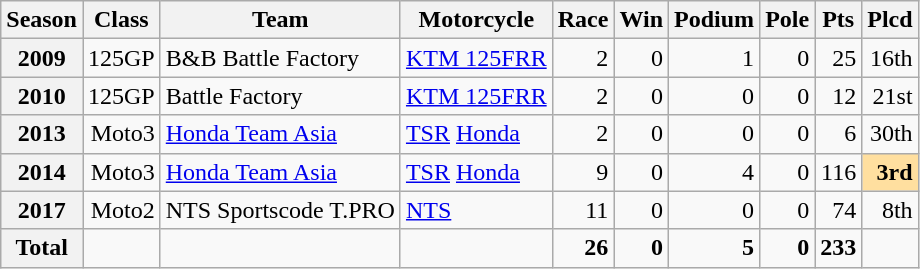<table class="wikitable">
<tr>
<th>Season</th>
<th>Class</th>
<th>Team</th>
<th>Motorcycle</th>
<th>Race</th>
<th>Win</th>
<th>Podium</th>
<th>Pole</th>
<th>Pts</th>
<th>Plcd</th>
</tr>
<tr align="right">
<th>2009</th>
<td>125GP</td>
<td align="left">B&B Battle Factory</td>
<td align="left"><a href='#'>KTM 125FRR</a></td>
<td>2</td>
<td>0</td>
<td>1</td>
<td>0</td>
<td>25</td>
<td>16th</td>
</tr>
<tr align="right">
<th>2010</th>
<td>125GP</td>
<td align="left">Battle Factory</td>
<td align="left"><a href='#'>KTM 125FRR</a></td>
<td>2</td>
<td>0</td>
<td>0</td>
<td>0</td>
<td>12</td>
<td>21st</td>
</tr>
<tr align="right">
<th>2013</th>
<td>Moto3</td>
<td align="left"><a href='#'>Honda Team Asia</a></td>
<td align="left"><a href='#'>TSR</a> <a href='#'>Honda</a></td>
<td>2</td>
<td>0</td>
<td>0</td>
<td>0</td>
<td>6</td>
<td>30th</td>
</tr>
<tr align="right">
<th>2014</th>
<td>Moto3</td>
<td align="left"><a href='#'>Honda Team Asia</a></td>
<td align="left"><a href='#'>TSR</a> <a href='#'>Honda</a></td>
<td>9</td>
<td>0</td>
<td>4</td>
<td>0</td>
<td>116</td>
<td style="background:#ffdf9f;"><strong>3rd</strong></td>
</tr>
<tr align="right">
<th>2017</th>
<td>Moto2</td>
<td align="left">NTS Sportscode T.PRO</td>
<td align="left"><a href='#'>NTS</a></td>
<td>11</td>
<td>0</td>
<td>0</td>
<td>0</td>
<td>74</td>
<td>8th</td>
</tr>
<tr align="right">
<th><strong>Total</strong></th>
<td></td>
<td></td>
<td></td>
<td><strong>26</strong></td>
<td><strong>0</strong></td>
<td><strong>5</strong></td>
<td><strong>0</strong></td>
<td><strong>233</strong></td>
<td></td>
</tr>
</table>
